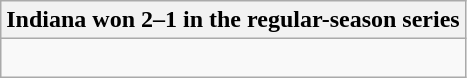<table class="wikitable collapsible collapsed">
<tr>
<th>Indiana won 2–1 in the regular-season series</th>
</tr>
<tr>
<td><br>

</td>
</tr>
</table>
